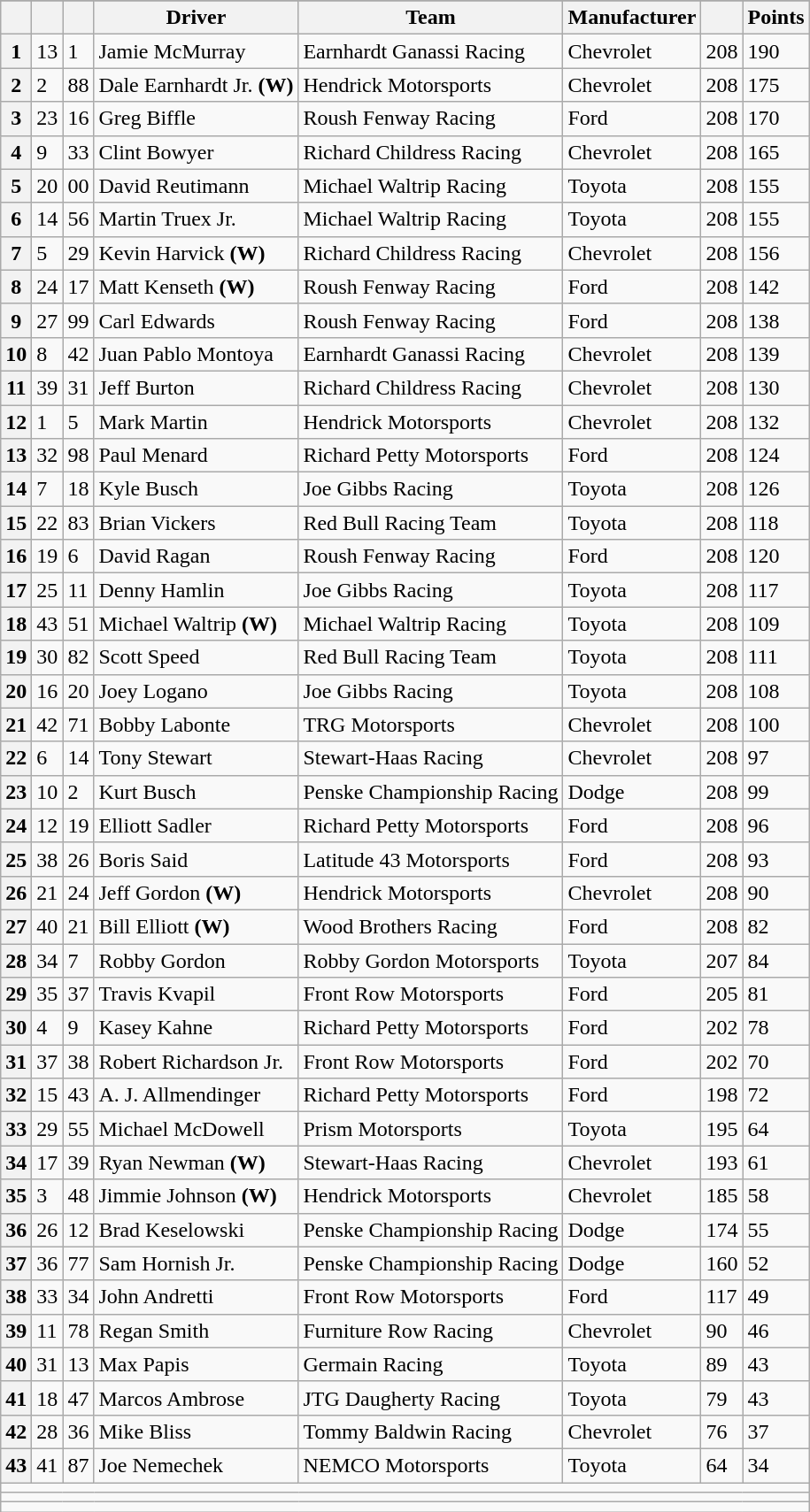<table class="sortable wikitable" border="1">
<tr>
</tr>
<tr>
<th scope="col"></th>
<th scope="col"></th>
<th scope="col"></th>
<th scope="col">Driver</th>
<th scope="col">Team</th>
<th scope="col">Manufacturer</th>
<th scope="col"></th>
<th scope="col">Points</th>
</tr>
<tr>
<th scope="row">1</th>
<td>13</td>
<td>1</td>
<td>Jamie McMurray</td>
<td>Earnhardt Ganassi Racing</td>
<td>Chevrolet</td>
<td>208</td>
<td>190</td>
</tr>
<tr>
<th scope="row">2</th>
<td>2</td>
<td>88</td>
<td>Dale Earnhardt Jr. <strong>(W)</strong></td>
<td>Hendrick Motorsports</td>
<td>Chevrolet</td>
<td>208</td>
<td>175</td>
</tr>
<tr>
<th scope="row">3</th>
<td>23</td>
<td>16</td>
<td>Greg Biffle</td>
<td>Roush Fenway Racing</td>
<td>Ford</td>
<td>208</td>
<td>170</td>
</tr>
<tr>
<th scope="row">4</th>
<td>9</td>
<td>33</td>
<td>Clint Bowyer</td>
<td>Richard Childress Racing</td>
<td>Chevrolet</td>
<td>208</td>
<td>165</td>
</tr>
<tr>
<th scope="row">5</th>
<td>20</td>
<td>00</td>
<td>David Reutimann</td>
<td>Michael Waltrip Racing</td>
<td>Toyota</td>
<td>208</td>
<td>155</td>
</tr>
<tr>
<th scope="row">6</th>
<td>14</td>
<td>56</td>
<td>Martin Truex Jr.</td>
<td>Michael Waltrip Racing</td>
<td>Toyota</td>
<td>208</td>
<td>155</td>
</tr>
<tr>
<th scope="row">7</th>
<td>5</td>
<td>29</td>
<td>Kevin Harvick <strong>(W)</strong></td>
<td>Richard Childress Racing</td>
<td>Chevrolet</td>
<td>208</td>
<td>156</td>
</tr>
<tr>
<th scope="row">8</th>
<td>24</td>
<td>17</td>
<td>Matt Kenseth <strong>(W)</strong></td>
<td>Roush Fenway Racing</td>
<td>Ford</td>
<td>208</td>
<td>142</td>
</tr>
<tr>
<th scope="row">9</th>
<td>27</td>
<td>99</td>
<td>Carl Edwards</td>
<td>Roush Fenway Racing</td>
<td>Ford</td>
<td>208</td>
<td>138</td>
</tr>
<tr>
<th scope="row">10</th>
<td>8</td>
<td>42</td>
<td>Juan Pablo Montoya</td>
<td>Earnhardt Ganassi Racing</td>
<td>Chevrolet</td>
<td>208</td>
<td>139</td>
</tr>
<tr>
<th scope="row">11</th>
<td>39</td>
<td>31</td>
<td>Jeff Burton</td>
<td>Richard Childress Racing</td>
<td>Chevrolet</td>
<td>208</td>
<td>130</td>
</tr>
<tr>
<th scope="row">12</th>
<td>1</td>
<td>5</td>
<td>Mark Martin</td>
<td>Hendrick Motorsports</td>
<td>Chevrolet</td>
<td>208</td>
<td>132</td>
</tr>
<tr>
<th scope="row">13</th>
<td>32</td>
<td>98</td>
<td>Paul Menard</td>
<td>Richard Petty Motorsports</td>
<td>Ford</td>
<td>208</td>
<td>124</td>
</tr>
<tr>
<th scope="row">14</th>
<td>7</td>
<td>18</td>
<td>Kyle Busch</td>
<td>Joe Gibbs Racing</td>
<td>Toyota</td>
<td>208</td>
<td>126</td>
</tr>
<tr>
<th scope="row">15</th>
<td>22</td>
<td>83</td>
<td>Brian Vickers</td>
<td>Red Bull Racing Team</td>
<td>Toyota</td>
<td>208</td>
<td>118</td>
</tr>
<tr>
<th scope="row">16</th>
<td>19</td>
<td>6</td>
<td>David Ragan</td>
<td>Roush Fenway Racing</td>
<td>Ford</td>
<td>208</td>
<td>120</td>
</tr>
<tr>
<th scope="row">17</th>
<td>25</td>
<td>11</td>
<td>Denny Hamlin</td>
<td>Joe Gibbs Racing</td>
<td>Toyota</td>
<td>208</td>
<td>117</td>
</tr>
<tr>
<th scope="row">18</th>
<td>43</td>
<td>51</td>
<td>Michael Waltrip <strong>(W)</strong></td>
<td>Michael Waltrip Racing</td>
<td>Toyota</td>
<td>208</td>
<td>109</td>
</tr>
<tr>
<th scope="row">19</th>
<td>30</td>
<td>82</td>
<td>Scott Speed</td>
<td>Red Bull Racing Team</td>
<td>Toyota</td>
<td>208</td>
<td>111</td>
</tr>
<tr>
<th scope="row">20</th>
<td>16</td>
<td>20</td>
<td>Joey Logano</td>
<td>Joe Gibbs Racing</td>
<td>Toyota</td>
<td>208</td>
<td>108</td>
</tr>
<tr>
<th scope="row">21</th>
<td>42</td>
<td>71</td>
<td>Bobby Labonte</td>
<td>TRG Motorsports</td>
<td>Chevrolet</td>
<td>208</td>
<td>100</td>
</tr>
<tr>
<th scope="row">22</th>
<td>6</td>
<td>14</td>
<td>Tony Stewart</td>
<td>Stewart-Haas Racing</td>
<td>Chevrolet</td>
<td>208</td>
<td>97</td>
</tr>
<tr>
<th scope="row">23</th>
<td>10</td>
<td>2</td>
<td>Kurt Busch</td>
<td>Penske Championship Racing</td>
<td>Dodge</td>
<td>208</td>
<td>99</td>
</tr>
<tr>
<th scope="row">24</th>
<td>12</td>
<td>19</td>
<td>Elliott Sadler</td>
<td>Richard Petty Motorsports</td>
<td>Ford</td>
<td>208</td>
<td>96</td>
</tr>
<tr>
<th scope="row">25</th>
<td>38</td>
<td>26</td>
<td>Boris Said</td>
<td>Latitude 43 Motorsports</td>
<td>Ford</td>
<td>208</td>
<td>93</td>
</tr>
<tr>
<th scope="row">26</th>
<td>21</td>
<td>24</td>
<td>Jeff Gordon <strong>(W)</strong></td>
<td>Hendrick Motorsports</td>
<td>Chevrolet</td>
<td>208</td>
<td>90</td>
</tr>
<tr>
<th scope="row">27</th>
<td>40</td>
<td>21</td>
<td>Bill Elliott <strong>(W)</strong></td>
<td>Wood Brothers Racing</td>
<td>Ford</td>
<td>208</td>
<td>82</td>
</tr>
<tr>
<th scope="row">28</th>
<td>34</td>
<td>7</td>
<td>Robby Gordon</td>
<td>Robby Gordon Motorsports</td>
<td>Toyota</td>
<td>207</td>
<td>84</td>
</tr>
<tr>
<th scope="row">29</th>
<td>35</td>
<td>37</td>
<td>Travis Kvapil</td>
<td>Front Row Motorsports</td>
<td>Ford</td>
<td>205</td>
<td>81</td>
</tr>
<tr>
<th scope="row">30</th>
<td>4</td>
<td>9</td>
<td>Kasey Kahne</td>
<td>Richard Petty Motorsports</td>
<td>Ford</td>
<td>202</td>
<td>78</td>
</tr>
<tr>
<th scope="row">31</th>
<td>37</td>
<td>38</td>
<td>Robert Richardson Jr.</td>
<td>Front Row Motorsports</td>
<td>Ford</td>
<td>202</td>
<td>70</td>
</tr>
<tr>
<th scope="row">32</th>
<td>15</td>
<td>43</td>
<td>A. J. Allmendinger</td>
<td>Richard Petty Motorsports</td>
<td>Ford</td>
<td>198</td>
<td>72</td>
</tr>
<tr>
<th scope="row">33</th>
<td>29</td>
<td>55</td>
<td>Michael McDowell</td>
<td>Prism Motorsports</td>
<td>Toyota</td>
<td>195</td>
<td>64</td>
</tr>
<tr>
<th scope="row">34</th>
<td>17</td>
<td>39</td>
<td>Ryan Newman <strong>(W)</strong></td>
<td>Stewart-Haas Racing</td>
<td>Chevrolet</td>
<td>193</td>
<td>61</td>
</tr>
<tr>
<th scope="row">35</th>
<td>3</td>
<td>48</td>
<td>Jimmie Johnson <strong>(W)</strong></td>
<td>Hendrick Motorsports</td>
<td>Chevrolet</td>
<td>185</td>
<td>58</td>
</tr>
<tr>
<th scope="row">36</th>
<td>26</td>
<td>12</td>
<td>Brad Keselowski</td>
<td>Penske Championship Racing</td>
<td>Dodge</td>
<td>174</td>
<td>55</td>
</tr>
<tr>
<th scope="row">37</th>
<td>36</td>
<td>77</td>
<td>Sam Hornish Jr.</td>
<td>Penske Championship Racing</td>
<td>Dodge</td>
<td>160</td>
<td>52</td>
</tr>
<tr>
<th scope="row">38</th>
<td>33</td>
<td>34</td>
<td>John Andretti</td>
<td>Front Row Motorsports</td>
<td>Ford</td>
<td>117</td>
<td>49</td>
</tr>
<tr>
<th scope="row">39</th>
<td>11</td>
<td>78</td>
<td>Regan Smith</td>
<td>Furniture Row Racing</td>
<td>Chevrolet</td>
<td>90</td>
<td>46</td>
</tr>
<tr>
<th scope="row">40</th>
<td>31</td>
<td>13</td>
<td>Max Papis</td>
<td>Germain Racing</td>
<td>Toyota</td>
<td>89</td>
<td>43</td>
</tr>
<tr>
<th scope="row">41</th>
<td>18</td>
<td>47</td>
<td>Marcos Ambrose</td>
<td>JTG Daugherty Racing</td>
<td>Toyota</td>
<td>79</td>
<td>43</td>
</tr>
<tr>
<th scope="row">42</th>
<td>28</td>
<td>36</td>
<td>Mike Bliss</td>
<td>Tommy Baldwin Racing</td>
<td>Chevrolet</td>
<td>76</td>
<td>37</td>
</tr>
<tr>
<th scope="row">43</th>
<td>41</td>
<td>87</td>
<td>Joe Nemechek</td>
<td>NEMCO Motorsports</td>
<td>Toyota</td>
<td>64</td>
<td>34</td>
</tr>
<tr class="sortbottom">
<td colspan="9"></td>
</tr>
<tr class="sortbottom">
<td colspan="9"></td>
</tr>
<tr class="sortbottom">
<td colspan="9"></td>
</tr>
</table>
